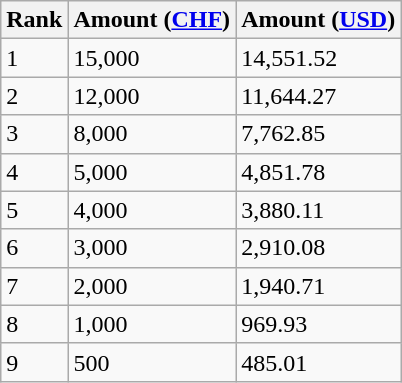<table class="wikitable">
<tr>
<th>Rank</th>
<th>Amount (<a href='#'>CHF</a>)</th>
<th>Amount (<a href='#'>USD</a>)</th>
</tr>
<tr>
<td>1</td>
<td>15,000</td>
<td>14,551.52</td>
</tr>
<tr>
<td>2</td>
<td>12,000</td>
<td>11,644.27</td>
</tr>
<tr>
<td>3</td>
<td>8,000</td>
<td>7,762.85</td>
</tr>
<tr>
<td>4</td>
<td>5,000</td>
<td>4,851.78</td>
</tr>
<tr>
<td>5</td>
<td>4,000</td>
<td>3,880.11</td>
</tr>
<tr>
<td>6</td>
<td>3,000</td>
<td>2,910.08</td>
</tr>
<tr>
<td>7</td>
<td>2,000</td>
<td>1,940.71</td>
</tr>
<tr>
<td>8</td>
<td>1,000</td>
<td>969.93</td>
</tr>
<tr>
<td>9</td>
<td>500</td>
<td>485.01</td>
</tr>
</table>
